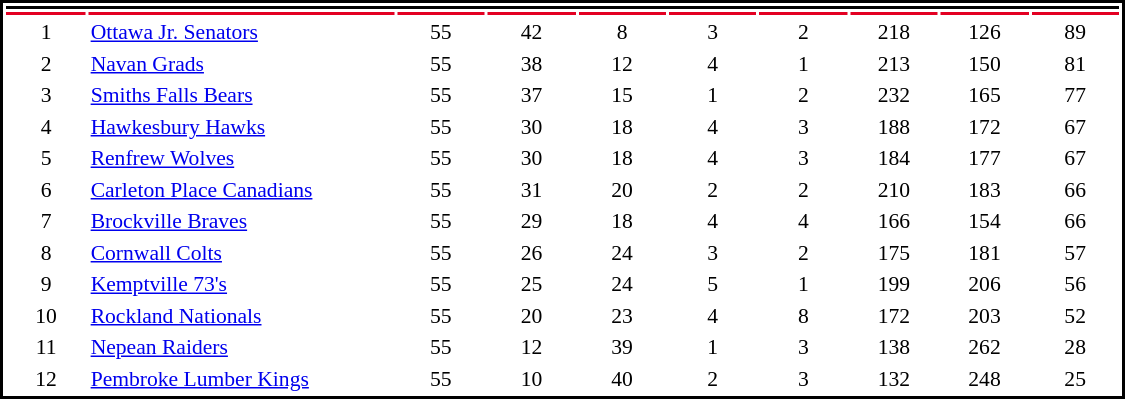<table cellpadding="0">
<tr align="center" style="vertical-align: top">
<td></td>
<td><br><table cellpadding="1" width="750px" style="font-size: 90%; text-align:center; border: 2px solid black;">
<tr bgcolor="#000000">
<th colspan="12"></th>
</tr>
<tr>
<th style="background: #E30022; width:2em"></th>
<th style="background: #E30022; width:8em"></th>
<th style="background: #E30022; width:2.2em"></th>
<th style="background: #E30022; width:2.2em"></th>
<th style="background: #E30022; width:2.2em"></th>
<th style="background: #E30022; width:2.2em"></th>
<th style="background: #E30022; width:2.2em"></th>
<th style="background: #E30022; width:2.2em"></th>
<th style="background: #E30022; width:2.2em"></th>
<th style="background: #E30022; width:2.2em"></th>
</tr>
<tr>
<td>1</td>
<td align=left><a href='#'>Ottawa Jr. Senators</a></td>
<td>55</td>
<td>42</td>
<td>8</td>
<td>3</td>
<td>2</td>
<td>218</td>
<td>126</td>
<td>89</td>
</tr>
<tr>
<td>2</td>
<td align=left><a href='#'>Navan Grads</a></td>
<td>55</td>
<td>38</td>
<td>12</td>
<td>4</td>
<td>1</td>
<td>213</td>
<td>150</td>
<td>81</td>
</tr>
<tr>
<td>3</td>
<td align=left><a href='#'>Smiths Falls Bears</a></td>
<td>55</td>
<td>37</td>
<td>15</td>
<td>1</td>
<td>2</td>
<td>232</td>
<td>165</td>
<td>77</td>
</tr>
<tr>
<td>4</td>
<td align=left><a href='#'>Hawkesbury Hawks</a></td>
<td>55</td>
<td>30</td>
<td>18</td>
<td>4</td>
<td>3</td>
<td>188</td>
<td>172</td>
<td>67</td>
</tr>
<tr>
<td>5</td>
<td align=left><a href='#'>Renfrew Wolves</a></td>
<td>55</td>
<td>30</td>
<td>18</td>
<td>4</td>
<td>3</td>
<td>184</td>
<td>177</td>
<td>67</td>
</tr>
<tr>
<td>6</td>
<td align=left><a href='#'>Carleton Place Canadians</a></td>
<td>55</td>
<td>31</td>
<td>20</td>
<td>2</td>
<td>2</td>
<td>210</td>
<td>183</td>
<td>66</td>
</tr>
<tr>
<td>7</td>
<td align=left><a href='#'>Brockville Braves</a></td>
<td>55</td>
<td>29</td>
<td>18</td>
<td>4</td>
<td>4</td>
<td>166</td>
<td>154</td>
<td>66</td>
</tr>
<tr>
<td>8</td>
<td align=left><a href='#'>Cornwall Colts</a></td>
<td>55</td>
<td>26</td>
<td>24</td>
<td>3</td>
<td>2</td>
<td>175</td>
<td>181</td>
<td>57</td>
</tr>
<tr>
<td>9</td>
<td align=left><a href='#'>Kemptville 73's</a></td>
<td>55</td>
<td>25</td>
<td>24</td>
<td>5</td>
<td>1</td>
<td>199</td>
<td>206</td>
<td>56</td>
</tr>
<tr>
<td>10</td>
<td align=left><a href='#'>Rockland Nationals</a></td>
<td>55</td>
<td>20</td>
<td>23</td>
<td>4</td>
<td>8</td>
<td>172</td>
<td>203</td>
<td>52</td>
</tr>
<tr>
<td>11</td>
<td align=left><a href='#'>Nepean Raiders</a></td>
<td>55</td>
<td>12</td>
<td>39</td>
<td>1</td>
<td>3</td>
<td>138</td>
<td>262</td>
<td>28</td>
</tr>
<tr>
<td>12</td>
<td align=left><a href='#'>Pembroke Lumber Kings</a></td>
<td>55</td>
<td>10</td>
<td>40</td>
<td>2</td>
<td>3</td>
<td>132</td>
<td>248</td>
<td>25</td>
</tr>
</table>
</td>
</tr>
</table>
